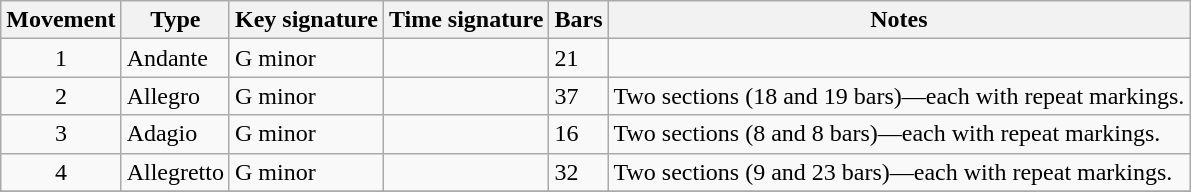<table class="wikitable" border="1">
<tr>
<th bgcolor=ececec>Movement</th>
<th bgcolor=ececec>Type</th>
<th bgcolor=ececec>Key signature</th>
<th bgcolor=ececec>Time signature</th>
<th bgcolor=ececec>Bars</th>
<th bgcolor=ececec>Notes</th>
</tr>
<tr>
<td align=center>1</td>
<td>Andante</td>
<td>G minor</td>
<td></td>
<td>21</td>
<td></td>
</tr>
<tr>
<td align=center>2</td>
<td>Allegro</td>
<td>G minor</td>
<td></td>
<td>37</td>
<td>Two sections (18 and 19 bars)—each with repeat markings.</td>
</tr>
<tr>
<td align=center>3</td>
<td>Adagio</td>
<td>G minor</td>
<td></td>
<td>16</td>
<td>Two sections (8 and 8 bars)—each with repeat markings.</td>
</tr>
<tr>
<td align=center>4</td>
<td>Allegretto</td>
<td>G minor</td>
<td></td>
<td>32</td>
<td>Two sections (9 and 23 bars)—each with repeat markings.</td>
</tr>
<tr>
</tr>
</table>
